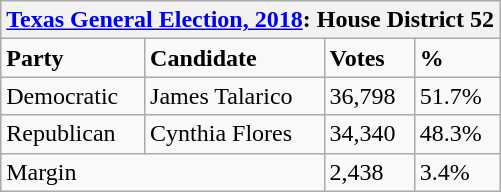<table class="wikitable">
<tr>
<th colspan="4"><a href='#'>Texas General Election, 2018</a>: House District 52</th>
</tr>
<tr>
<td><strong>Party</strong></td>
<td><strong>Candidate</strong></td>
<td><strong>Votes</strong></td>
<td><strong>%</strong></td>
</tr>
<tr>
<td>Democratic</td>
<td>James Talarico</td>
<td>36,798</td>
<td>51.7%</td>
</tr>
<tr>
<td>Republican</td>
<td>Cynthia Flores</td>
<td>34,340</td>
<td>48.3%</td>
</tr>
<tr>
<td colspan="2">Margin</td>
<td>2,438</td>
<td>3.4%</td>
</tr>
</table>
